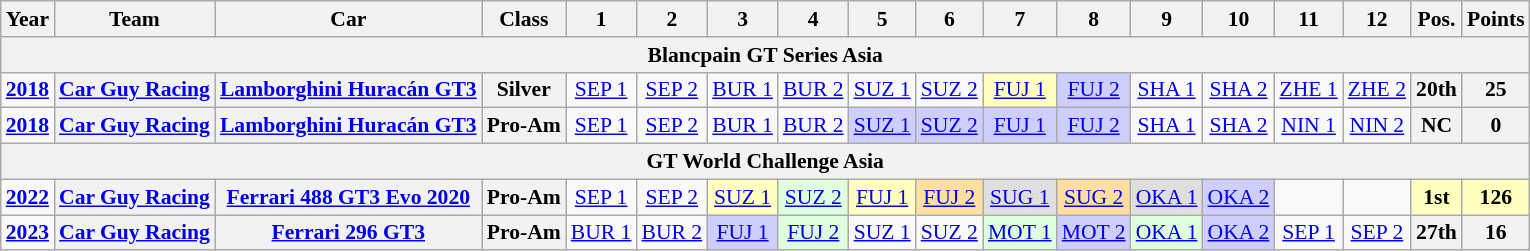<table class="wikitable" border="1" style="text-align:center; font-size:90%;">
<tr>
<th>Year</th>
<th>Team</th>
<th>Car</th>
<th>Class</th>
<th>1</th>
<th>2</th>
<th>3</th>
<th>4</th>
<th>5</th>
<th>6</th>
<th>7</th>
<th>8</th>
<th>9</th>
<th>10</th>
<th>11</th>
<th>12</th>
<th>Pos.</th>
<th>Points</th>
</tr>
<tr>
<th colspan="18">Blancpain GT Series Asia</th>
</tr>
<tr>
<td><a href='#'><strong>2018</strong></a></td>
<th><a href='#'>Car Guy Racing</a></th>
<th><a href='#'>Lamborghini Huracán GT3</a></th>
<th>Silver</th>
<td><a href='#'>SEP 1</a></td>
<td><a href='#'>SEP 2</a></td>
<td><a href='#'>BUR 1</a></td>
<td><a href='#'>BUR 2</a></td>
<td><a href='#'>SUZ 1</a></td>
<td><a href='#'>SUZ 2</a></td>
<td style="background:#FFFFBF;"><a href='#'>FUJ 1</a><br></td>
<td style="background:#CFCFFF;"><a href='#'>FUJ 2</a><br></td>
<td><a href='#'>SHA 1</a></td>
<td><a href='#'>SHA 2</a></td>
<td><a href='#'>ZHE 1</a></td>
<td><a href='#'>ZHE 2</a></td>
<th>20th</th>
<th>25</th>
</tr>
<tr>
<td><a href='#'><strong>2018</strong></a></td>
<th><a href='#'>Car Guy Racing</a></th>
<th><a href='#'>Lamborghini Huracán GT3</a></th>
<th>Pro-Am</th>
<td><a href='#'>SEP 1</a></td>
<td><a href='#'>SEP 2</a></td>
<td><a href='#'>BUR 1</a></td>
<td><a href='#'>BUR 2</a></td>
<td style="background:#CFCFFF;"><a href='#'>SUZ 1</a><br></td>
<td style="background:#CFCFFF;"><a href='#'>SUZ 2</a><br></td>
<td style="background:#CFCFFF;"><a href='#'>FUJ 1</a><br></td>
<td style="background:#CFCFFF;"><a href='#'>FUJ 2</a><br></td>
<td><a href='#'>SHA 1</a></td>
<td><a href='#'>SHA 2</a></td>
<td><a href='#'>NIN 1</a></td>
<td><a href='#'>NIN 2</a></td>
<th>NC</th>
<th>0</th>
</tr>
<tr>
<th colspan="18">GT World Challenge Asia</th>
</tr>
<tr>
<td><a href='#'><strong>2022</strong></a></td>
<th><a href='#'>Car Guy Racing</a></th>
<th><a href='#'>Ferrari 488 GT3 Evo 2020</a></th>
<th>Pro-Am</th>
<td><a href='#'>SEP 1</a></td>
<td><a href='#'>SEP 2</a></td>
<td style="background:#FFFFBF;"><a href='#'>SUZ 1</a><br></td>
<td style="background:#DFFFDF;"><a href='#'>SUZ 2</a><br></td>
<td style="background:#FFFFBF;"><a href='#'>FUJ 1</a><br></td>
<td style="background:#FFDF9F;"><a href='#'>FUJ 2</a><br></td>
<td style="background:#DFDFDF;"><a href='#'>SUG 1</a><br></td>
<td style="background:#FFDF9F;"><a href='#'>SUG 2</a><br></td>
<td style="background:#DFDFDF;"><a href='#'>OKA 1</a><br></td>
<td style="background:#CFCFFF;"><a href='#'>OKA 2</a><br></td>
<td></td>
<td></td>
<th style="background:#FFFFBF;">1st</th>
<th style="background:#FFFFBF;">126</th>
</tr>
<tr>
<td><a href='#'><strong>2023</strong></a></td>
<th><a href='#'>Car Guy Racing</a></th>
<th><a href='#'>Ferrari 296 GT3</a></th>
<th>Pro-Am</th>
<td><a href='#'>BUR 1</a></td>
<td><a href='#'>BUR 2</a></td>
<td style="background:#CFCFFF;"><a href='#'>FUJ 1</a><br></td>
<td style="background:#DFFFDF;"><a href='#'>FUJ 2</a><br></td>
<td><a href='#'>SUZ 1</a></td>
<td><a href='#'>SUZ 2</a></td>
<td style="background:#DFFFDF;"><a href='#'>MOT 1</a><br></td>
<td style="background:#CFCFFF;"><a href='#'>MOT 2</a><br></td>
<td style="background:#DFFFDF;"><a href='#'>OKA 1</a><br></td>
<td style="background:#CFCFFF;"><a href='#'>OKA 2</a><br></td>
<td><a href='#'>SEP 1</a></td>
<td><a href='#'>SEP 2</a></td>
<th>27th</th>
<th>16</th>
</tr>
</table>
